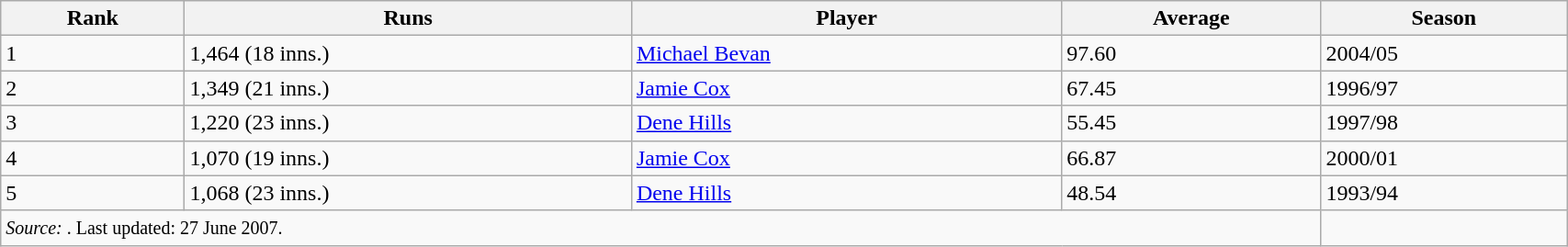<table class="wikitable" style="width:90%;">
<tr>
<th>Rank</th>
<th>Runs</th>
<th>Player</th>
<th>Average</th>
<th>Season</th>
</tr>
<tr>
<td>1</td>
<td>1,464 (18 inns.)</td>
<td><a href='#'>Michael Bevan</a></td>
<td>97.60</td>
<td>2004/05</td>
</tr>
<tr>
<td>2</td>
<td>1,349 (21 inns.)</td>
<td><a href='#'>Jamie Cox</a></td>
<td>67.45</td>
<td>1996/97</td>
</tr>
<tr>
<td>3</td>
<td>1,220 (23 inns.)</td>
<td><a href='#'>Dene Hills</a></td>
<td>55.45</td>
<td>1997/98</td>
</tr>
<tr>
<td>4</td>
<td>1,070 (19 inns.)</td>
<td><a href='#'>Jamie Cox</a></td>
<td>66.87</td>
<td>2000/01</td>
</tr>
<tr>
<td>5</td>
<td>1,068 (23 inns.)</td>
<td><a href='#'>Dene Hills</a></td>
<td>48.54</td>
<td>1993/94</td>
</tr>
<tr>
<td colspan=4><small><em>Source: </em>. Last updated: 27 June 2007.</small></td>
</tr>
</table>
